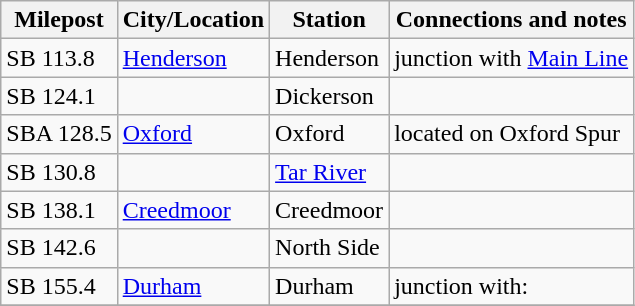<table class="wikitable">
<tr>
<th>Milepost</th>
<th>City/Location</th>
<th>Station</th>
<th>Connections and notes</th>
</tr>
<tr>
<td>SB 113.8</td>
<td><a href='#'>Henderson</a></td>
<td>Henderson</td>
<td>junction with <a href='#'>Main Line</a></td>
</tr>
<tr>
<td>SB 124.1</td>
<td></td>
<td>Dickerson</td>
<td></td>
</tr>
<tr>
<td>SBA 128.5</td>
<td><a href='#'>Oxford</a></td>
<td>Oxford</td>
<td>located on Oxford Spur</td>
</tr>
<tr>
<td>SB 130.8</td>
<td></td>
<td><a href='#'>Tar River</a></td>
<td></td>
</tr>
<tr>
<td>SB 138.1</td>
<td><a href='#'>Creedmoor</a></td>
<td>Creedmoor</td>
<td></td>
</tr>
<tr>
<td>SB 142.6</td>
<td></td>
<td>North Side</td>
<td></td>
</tr>
<tr>
<td>SB 155.4</td>
<td><a href='#'>Durham</a></td>
<td>Durham</td>
<td>junction with:<br></td>
</tr>
<tr>
</tr>
</table>
